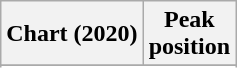<table class="wikitable sortable plainrowheaders" style="text-align:center">
<tr>
<th scope="col">Chart (2020)</th>
<th scope="col">Peak<br>position</th>
</tr>
<tr>
</tr>
<tr>
</tr>
<tr>
</tr>
</table>
